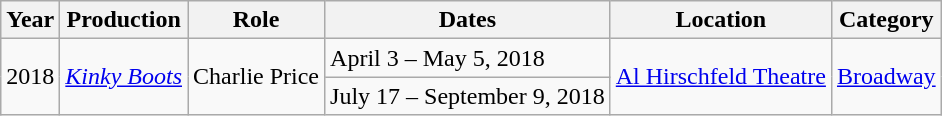<table class="wikitable">
<tr>
<th>Year</th>
<th>Production</th>
<th>Role</th>
<th>Dates</th>
<th>Location</th>
<th>Category</th>
</tr>
<tr>
<td rowspan="2">2018</td>
<td rowspan="2"><em><a href='#'>Kinky Boots</a></em></td>
<td rowspan="2">Charlie Price</td>
<td>April 3 – May 5, 2018</td>
<td rowspan="2"><a href='#'>Al Hirschfeld Theatre</a></td>
<td rowspan="2"><a href='#'>Broadway</a></td>
</tr>
<tr>
<td>July 17 – September 9, 2018</td>
</tr>
</table>
